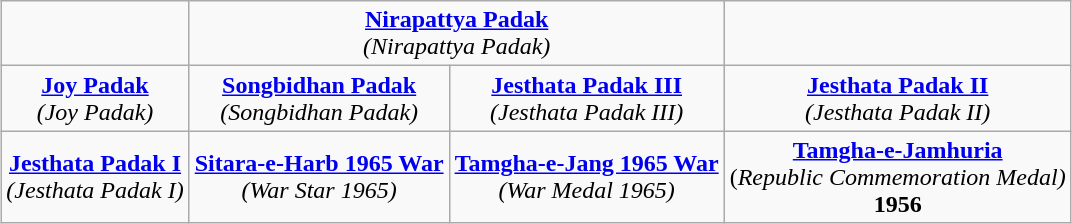<table class="wikitable" style="margin:1em auto; text-align:center;">
<tr>
<td></td>
<td colspan="2"><strong><a href='#'>Nirapattya Padak</a></strong><br><em>(Nirapattya Padak)</em></td>
</tr>
<tr>
<td><strong><a href='#'>Joy Padak</a></strong><br><em>(Joy Padak)</em></td>
<td><strong><a href='#'>Songbidhan Padak</a></strong><br><em>(Songbidhan Padak)</em></td>
<td><strong><a href='#'>Jesthata Padak III</a></strong><br><em>(Jesthata Padak III)</em></td>
<td><strong><a href='#'>Jesthata Padak II</a></strong><br><em>(Jesthata Padak II)</em></td>
</tr>
<tr>
<td><strong><a href='#'>Jesthata Padak I</a></strong><br><em>(Jesthata Padak I)</em></td>
<td><strong><a href='#'>Sitara-e-Harb 1965 War</a></strong><br><em>(War Star 1965)</em></td>
<td><strong><a href='#'>Tamgha-e-Jang 1965 War</a></strong><br><em>(War Medal 1965)</em></td>
<td><strong><a href='#'>Tamgha-e-Jamhuria</a></strong><br>(<em>Republic Commemoration Medal)</em><br><strong>1956</strong></td>
</tr>
</table>
